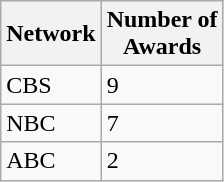<table class="wikitable">
<tr>
<th>Network</th>
<th>Number of<br>Awards</th>
</tr>
<tr>
<td>CBS</td>
<td>9</td>
</tr>
<tr>
<td>NBC</td>
<td>7</td>
</tr>
<tr>
<td>ABC</td>
<td>2</td>
</tr>
</table>
